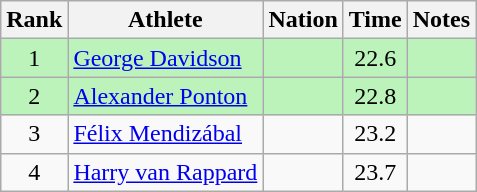<table class="wikitable sortable" style="text-align:center">
<tr>
<th>Rank</th>
<th>Athlete</th>
<th>Nation</th>
<th>Time</th>
<th>Notes</th>
</tr>
<tr bgcolor=bbf3bb>
<td>1</td>
<td align=left><a href='#'>George Davidson</a></td>
<td align=left></td>
<td>22.6</td>
<td></td>
</tr>
<tr bgcolor=bbf3bb>
<td>2</td>
<td align=left><a href='#'>Alexander Ponton</a></td>
<td align=left></td>
<td>22.8</td>
<td></td>
</tr>
<tr>
<td>3</td>
<td align=left><a href='#'>Félix Mendizábal</a></td>
<td align=left></td>
<td>23.2</td>
<td></td>
</tr>
<tr>
<td>4</td>
<td align=left><a href='#'>Harry van Rappard</a></td>
<td align=left></td>
<td>23.7</td>
<td></td>
</tr>
</table>
